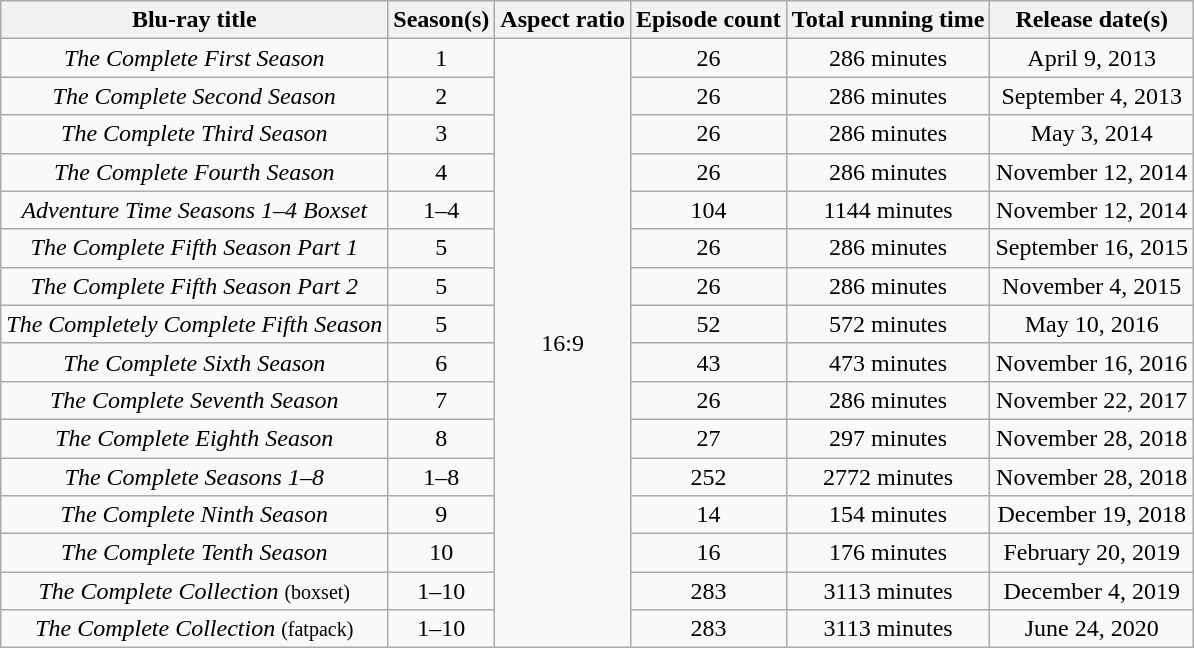<table class="wikitable sortable" style="text-align:center">
<tr>
<th>Blu-ray title</th>
<th>Season(s)</th>
<th>Aspect ratio</th>
<th>Episode count</th>
<th>Total running time</th>
<th>Release date(s)</th>
</tr>
<tr>
<td><em>The Complete First Season</em></td>
<td>1</td>
<td "align="center" rowspan="16">16:9</td>
<td>26</td>
<td>286 minutes</td>
<td>April 9, 2013</td>
</tr>
<tr>
<td><em>The Complete Second Season</em></td>
<td>2</td>
<td>26</td>
<td>286 minutes</td>
<td>September 4, 2013</td>
</tr>
<tr>
<td><em>The Complete Third Season</em></td>
<td>3</td>
<td>26</td>
<td>286 minutes</td>
<td>May 3, 2014</td>
</tr>
<tr>
<td><em>The Complete Fourth Season</em></td>
<td>4</td>
<td>26</td>
<td>286 minutes</td>
<td>November 12, 2014</td>
</tr>
<tr>
<td><em>Adventure Time Seasons 1–4 Boxset</em></td>
<td>1–4</td>
<td>104</td>
<td>1144 minutes</td>
<td>November 12, 2014</td>
</tr>
<tr>
<td><em>The Complete Fifth Season  Part 1</em></td>
<td>5</td>
<td>26</td>
<td>286 minutes</td>
<td>September 16, 2015</td>
</tr>
<tr>
<td><em>The Complete Fifth Season  Part 2</em></td>
<td>5</td>
<td>26</td>
<td>286 minutes</td>
<td>November 4, 2015</td>
</tr>
<tr>
<td><em>The Completely Complete Fifth Season</em></td>
<td>5</td>
<td>52</td>
<td>572 minutes</td>
<td>May 10, 2016</td>
</tr>
<tr>
<td><em>The Complete Sixth Season</em></td>
<td>6</td>
<td>43</td>
<td>473 minutes</td>
<td>November 16, 2016</td>
</tr>
<tr>
<td><em>The Complete Seventh Season</em></td>
<td>7</td>
<td>26</td>
<td>286 minutes</td>
<td>November 22, 2017</td>
</tr>
<tr>
<td><em>The Complete Eighth Season</em></td>
<td>8</td>
<td>27</td>
<td>297 minutes</td>
<td>November 28, 2018</td>
</tr>
<tr>
<td><em>The Complete Seasons 1–8</em></td>
<td>1–8</td>
<td>252</td>
<td>2772 minutes</td>
<td>November 28, 2018</td>
</tr>
<tr>
<td><em>The Complete Ninth Season</em></td>
<td>9</td>
<td>14</td>
<td>154 minutes</td>
<td>December 19, 2018</td>
</tr>
<tr>
<td><em>The Complete Tenth Season</em></td>
<td>10</td>
<td>16</td>
<td>176 minutes</td>
<td>February 20, 2019</td>
</tr>
<tr>
<td><em>The Complete Collection</em> <small>(boxset)</small></td>
<td>1–10</td>
<td>283</td>
<td>3113 minutes</td>
<td>December 4, 2019</td>
</tr>
<tr>
<td><em>The Complete Collection</em> <small>(fatpack)</small></td>
<td>1–10</td>
<td>283</td>
<td>3113 minutes</td>
<td>June 24, 2020</td>
</tr>
</table>
